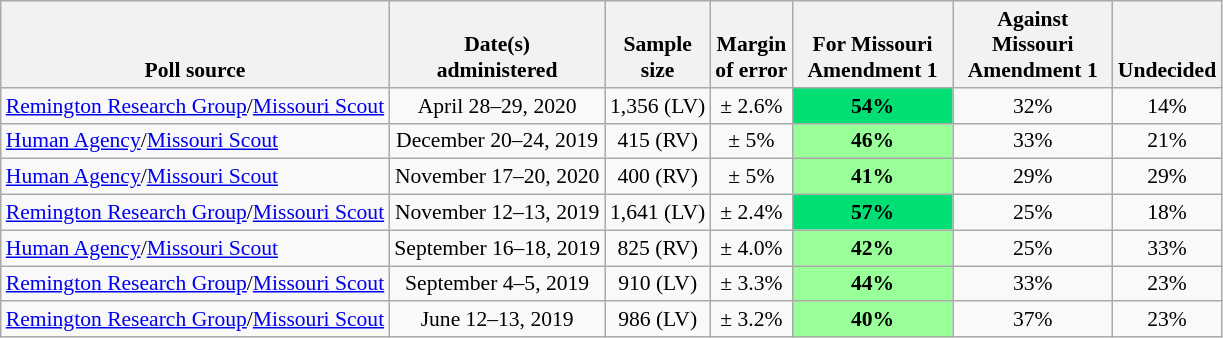<table class="wikitable" style="font-size:90%;text-align:center;">
<tr valign=bottom>
<th>Poll source</th>
<th>Date(s)<br>administered</th>
<th>Sample<br>size</th>
<th>Margin<br>of error</th>
<th style="width:100px;">For Missouri Amendment 1</th>
<th style="width:100px;">Against Missouri Amendment 1</th>
<th>Undecided</th>
</tr>
<tr>
<td style="text-align:left;"><a href='#'>Remington Research Group</a>/<a href='#'>Missouri Scout</a></td>
<td>April 28–29, 2020</td>
<td>1,356 (LV)</td>
<td>± 2.6%</td>
<td style="background: rgb(1,223,116);"><strong>54%</strong></td>
<td>32%</td>
<td>14%</td>
</tr>
<tr>
<td style="text-align:left;"><a href='#'>Human Agency</a>/<a href='#'>Missouri Scout</a></td>
<td>December 20–24, 2019</td>
<td>415 (RV)</td>
<td>± 5%</td>
<td style="background: rgb(153, 255, 153);"><strong>46%</strong></td>
<td>33%</td>
<td>21%</td>
</tr>
<tr>
<td style="text-align:left;"><a href='#'>Human Agency</a>/<a href='#'>Missouri Scout</a></td>
<td>November 17–20, 2020</td>
<td>400 (RV)</td>
<td>± 5%</td>
<td style="background: rgb(153, 255, 153);"><strong>41%</strong></td>
<td>29%</td>
<td>29%</td>
</tr>
<tr>
<td style="text-align:left;"><a href='#'>Remington Research Group</a>/<a href='#'>Missouri Scout</a></td>
<td>November 12–13, 2019</td>
<td>1,641 (LV)</td>
<td>± 2.4%</td>
<td style="background: rgb(1,223,116);"><strong>57%</strong></td>
<td>25%</td>
<td>18%</td>
</tr>
<tr>
<td style="text-align:left;"><a href='#'>Human Agency</a>/<a href='#'>Missouri Scout</a></td>
<td>September 16–18, 2019</td>
<td>825 (RV)</td>
<td>± 4.0%</td>
<td style="background: rgb(153, 255, 153);"><strong>42%</strong></td>
<td>25%</td>
<td>33%</td>
</tr>
<tr>
<td style="text-align:left;"><a href='#'>Remington Research Group</a>/<a href='#'>Missouri Scout</a></td>
<td>September 4–5, 2019</td>
<td>910 (LV)</td>
<td>± 3.3%</td>
<td style="background: rgb(153, 255, 153);"><strong>44%</strong></td>
<td>33%</td>
<td>23%</td>
</tr>
<tr>
<td style="text-align:left;"><a href='#'>Remington Research Group</a>/<a href='#'>Missouri Scout</a></td>
<td>June 12–13, 2019</td>
<td>986 (LV)</td>
<td>± 3.2%</td>
<td style="background: rgb(153, 255, 153);"><strong>40%</strong></td>
<td>37%</td>
<td>23%</td>
</tr>
</table>
